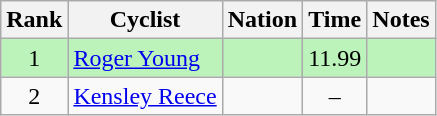<table class="wikitable sortable" style="text-align:center">
<tr>
<th>Rank</th>
<th>Cyclist</th>
<th>Nation</th>
<th>Time</th>
<th>Notes</th>
</tr>
<tr bgcolor=bbf3bb>
<td>1</td>
<td align=left data-sort-value="Young, Roger"><a href='#'>Roger Young</a></td>
<td align=left></td>
<td>11.99</td>
<td></td>
</tr>
<tr>
<td>2</td>
<td align=left data-sort-value="Reece, Kensley"><a href='#'>Kensley Reece</a></td>
<td align=left></td>
<td>–</td>
<td></td>
</tr>
</table>
